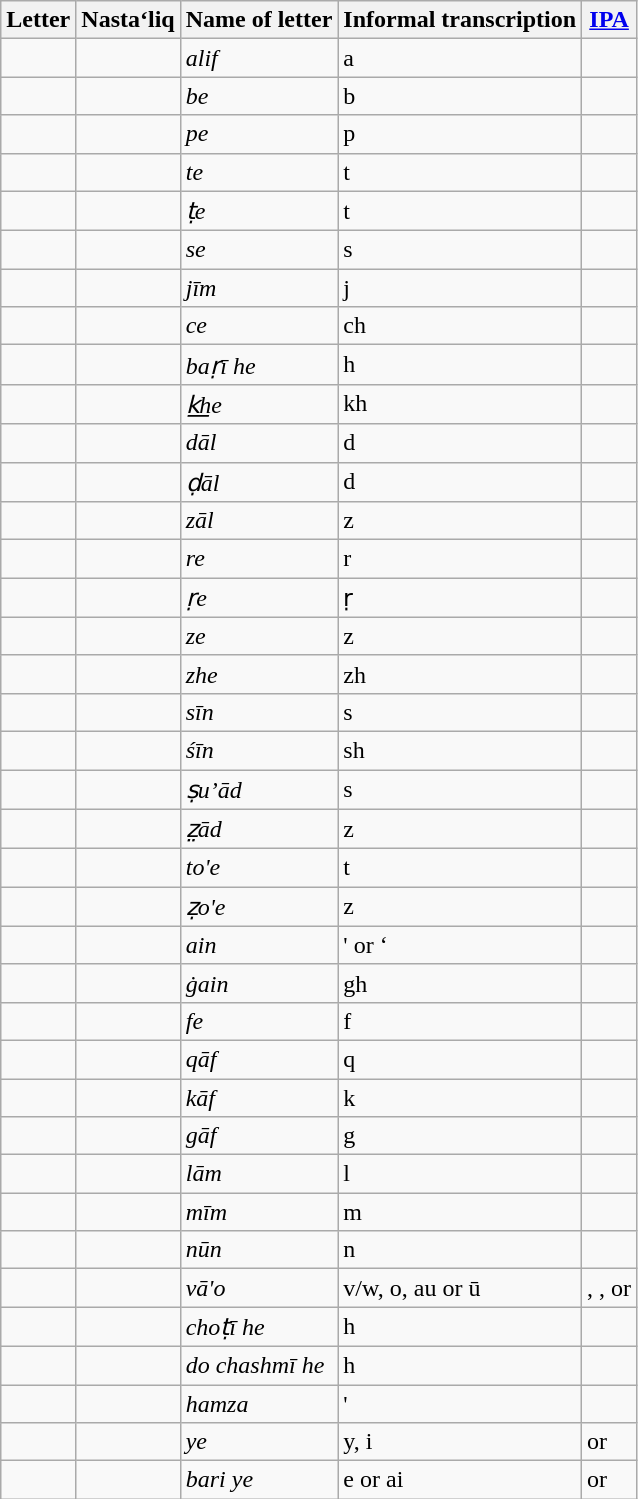<table class="wikitable">
<tr>
<th>Letter</th>
<th>Nasta‘liq</th>
<th>Name of letter</th>
<th>Informal transcription</th>
<th><a href='#'>IPA</a></th>
</tr>
<tr>
<td></td>
<td></td>
<td><em>alif</em></td>
<td>a</td>
<td></td>
</tr>
<tr>
<td></td>
<td></td>
<td><em>be</em></td>
<td>b</td>
<td></td>
</tr>
<tr>
<td></td>
<td></td>
<td><em>pe</em></td>
<td>p</td>
<td></td>
</tr>
<tr>
<td></td>
<td></td>
<td><em>te</em></td>
<td>t</td>
<td></td>
</tr>
<tr>
<td></td>
<td></td>
<td><em>ṭe</em></td>
<td>t</td>
<td></td>
</tr>
<tr>
<td></td>
<td></td>
<td><em>se</em></td>
<td>s</td>
<td></td>
</tr>
<tr>
<td></td>
<td></td>
<td><em>jīm</em></td>
<td>j</td>
<td></td>
</tr>
<tr>
<td></td>
<td></td>
<td><em>ce</em></td>
<td>ch</td>
<td></td>
</tr>
<tr>
<td></td>
<td></td>
<td><em>baṛī he</em></td>
<td>h</td>
<td></td>
</tr>
<tr>
<td></td>
<td></td>
<td><em>k͟he</em></td>
<td>kh</td>
<td></td>
</tr>
<tr>
<td></td>
<td></td>
<td><em>dāl</em></td>
<td>d</td>
<td></td>
</tr>
<tr>
<td></td>
<td></td>
<td><em>ḍāl</em></td>
<td>d</td>
<td></td>
</tr>
<tr>
<td></td>
<td></td>
<td><em>zāl</em></td>
<td>z</td>
<td></td>
</tr>
<tr>
<td></td>
<td></td>
<td><em>re</em></td>
<td>r</td>
<td></td>
</tr>
<tr>
<td></td>
<td></td>
<td><em>ṛe</em></td>
<td>ṛ</td>
<td></td>
</tr>
<tr>
<td></td>
<td></td>
<td><em>ze</em></td>
<td>z</td>
<td></td>
</tr>
<tr>
<td></td>
<td></td>
<td><em>zhe</em></td>
<td>zh</td>
<td></td>
</tr>
<tr>
<td></td>
<td></td>
<td><em>sīn</em></td>
<td>s</td>
<td></td>
</tr>
<tr>
<td></td>
<td></td>
<td><em>śīn</em></td>
<td>sh</td>
<td></td>
</tr>
<tr>
<td></td>
<td></td>
<td><em>ṣu’ād</em></td>
<td>s</td>
<td></td>
</tr>
<tr>
<td></td>
<td></td>
<td><em>z̤ād</em></td>
<td>z</td>
<td></td>
</tr>
<tr>
<td></td>
<td></td>
<td><em>to'e</em></td>
<td>t</td>
<td></td>
</tr>
<tr>
<td></td>
<td></td>
<td><em>ẓo'e</em></td>
<td>z</td>
<td></td>
</tr>
<tr>
<td></td>
<td></td>
<td><em>ain</em></td>
<td>' or ‘</td>
<td> </td>
</tr>
<tr>
<td></td>
<td></td>
<td><em>ġain</em></td>
<td>gh</td>
<td></td>
</tr>
<tr>
<td></td>
<td></td>
<td><em>fe</em></td>
<td>f</td>
<td></td>
</tr>
<tr>
<td></td>
<td></td>
<td><em>qāf</em></td>
<td>q</td>
<td></td>
</tr>
<tr>
<td></td>
<td></td>
<td><em>kāf</em></td>
<td>k</td>
<td></td>
</tr>
<tr>
<td></td>
<td></td>
<td><em>gāf</em></td>
<td>g</td>
<td></td>
</tr>
<tr>
<td></td>
<td></td>
<td><em>lām</em></td>
<td>l</td>
<td></td>
</tr>
<tr>
<td></td>
<td></td>
<td><em>mīm</em></td>
<td>m</td>
<td></td>
</tr>
<tr>
<td></td>
<td></td>
<td><em>nūn</em></td>
<td>n</td>
<td></td>
</tr>
<tr>
<td></td>
<td></td>
<td><em>vā'o</em></td>
<td>v/w, o, au or ū</td>
<td>, ,  or </td>
</tr>
<tr>
<td></td>
<td></td>
<td><em>choṭī he</em></td>
<td>h</td>
<td></td>
</tr>
<tr>
<td></td>
<td></td>
<td><em>do chashmī he</em></td>
<td>h</td>
<td></td>
</tr>
<tr>
<td></td>
<td></td>
<td><em>hamza</em></td>
<td>'</td>
<td></td>
</tr>
<tr>
<td></td>
<td></td>
<td><em>ye</em></td>
<td>y, i</td>
<td> or </td>
</tr>
<tr>
<td></td>
<td></td>
<td><em>bari ye</em></td>
<td>e or ai</td>
<td> or </td>
</tr>
</table>
